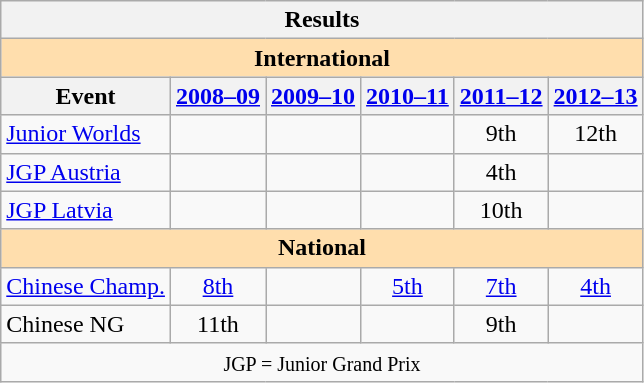<table class="wikitable" style="text-align:center">
<tr>
<th colspan=6 align=center><strong>Results</strong></th>
</tr>
<tr>
<th style="background-color: #ffdead; " colspan=6 align=center><strong>International</strong></th>
</tr>
<tr>
<th>Event</th>
<th><a href='#'>2008–09</a></th>
<th><a href='#'>2009–10</a></th>
<th><a href='#'>2010–11</a></th>
<th><a href='#'>2011–12</a></th>
<th><a href='#'>2012–13</a></th>
</tr>
<tr>
<td align=left><a href='#'>Junior Worlds</a></td>
<td></td>
<td></td>
<td></td>
<td>9th</td>
<td>12th</td>
</tr>
<tr>
<td align=left><a href='#'>JGP Austria</a></td>
<td></td>
<td></td>
<td></td>
<td>4th</td>
<td></td>
</tr>
<tr>
<td align=left><a href='#'>JGP Latvia</a></td>
<td></td>
<td></td>
<td></td>
<td>10th</td>
<td></td>
</tr>
<tr>
<th style="background-color: #ffdead; " colspan=6 align=center><strong>National</strong></th>
</tr>
<tr>
<td align=left><a href='#'>Chinese Champ.</a></td>
<td><a href='#'>8th</a></td>
<td></td>
<td><a href='#'>5th</a></td>
<td><a href='#'>7th</a></td>
<td><a href='#'>4th</a></td>
</tr>
<tr>
<td align=left>Chinese NG</td>
<td>11th</td>
<td></td>
<td></td>
<td>9th</td>
<td></td>
</tr>
<tr>
<td colspan=6 align=center><small> JGP = Junior Grand Prix </small></td>
</tr>
</table>
